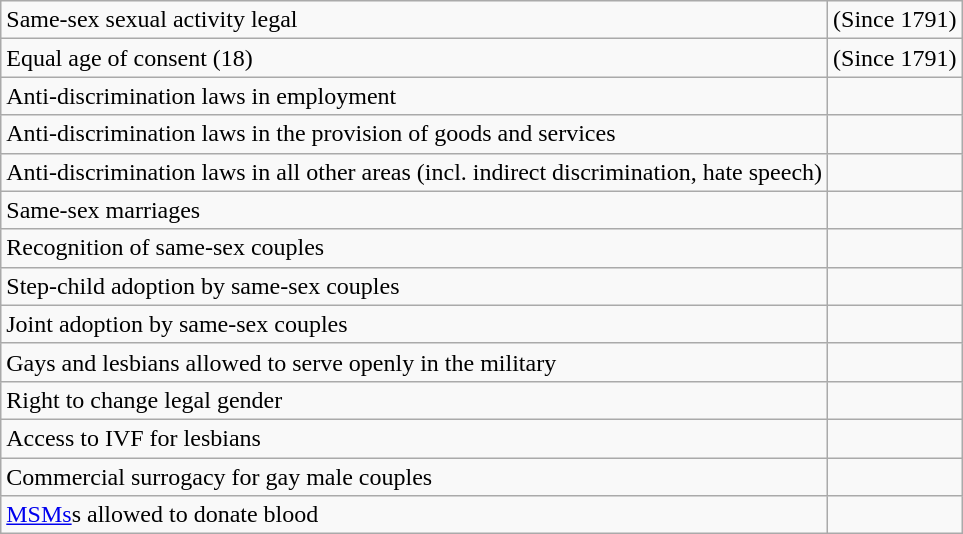<table class="wikitable">
<tr>
<td>Same-sex sexual activity legal</td>
<td> (Since 1791)</td>
</tr>
<tr>
<td>Equal age of consent (18)</td>
<td> (Since 1791)</td>
</tr>
<tr>
<td>Anti-discrimination laws in employment</td>
<td></td>
</tr>
<tr>
<td>Anti-discrimination laws in the provision of goods and services</td>
<td></td>
</tr>
<tr>
<td>Anti-discrimination laws in all other areas (incl. indirect discrimination, hate speech)</td>
<td></td>
</tr>
<tr>
<td>Same-sex marriages</td>
<td></td>
</tr>
<tr>
<td>Recognition of same-sex couples</td>
<td></td>
</tr>
<tr>
<td>Step-child adoption by same-sex couples</td>
<td></td>
</tr>
<tr>
<td>Joint adoption by same-sex couples</td>
<td></td>
</tr>
<tr>
<td>Gays and lesbians allowed to serve openly in the military</td>
<td></td>
</tr>
<tr>
<td>Right to change legal gender</td>
<td></td>
</tr>
<tr>
<td>Access to IVF for lesbians</td>
<td></td>
</tr>
<tr>
<td>Commercial surrogacy for gay male couples</td>
<td></td>
</tr>
<tr>
<td><a href='#'>MSMs</a>s allowed to donate blood</td>
<td></td>
</tr>
</table>
